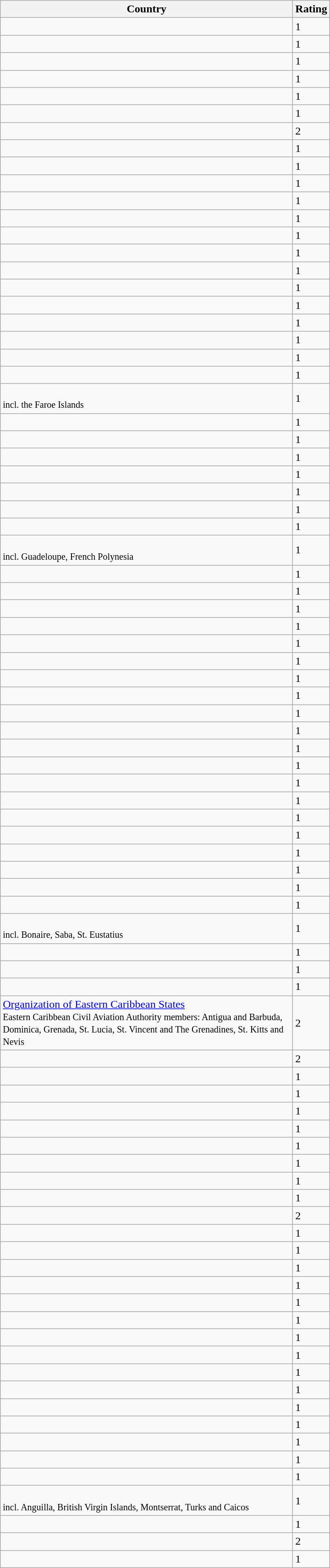<table class="wikitable sortable" style="max-width:30em">
<tr>
<th style="max-width:25em">Country</th>
<th style="max-width:5em;">Rating</th>
</tr>
<tr>
<td></td>
<td>1</td>
</tr>
<tr>
<td></td>
<td>1</td>
</tr>
<tr>
<td></td>
<td>1</td>
</tr>
<tr>
<td></td>
<td>1</td>
</tr>
<tr>
<td></td>
<td>1</td>
</tr>
<tr>
<td></td>
<td>1</td>
</tr>
<tr>
<td></td>
<td>2</td>
</tr>
<tr>
<td></td>
<td>1</td>
</tr>
<tr>
<td></td>
<td>1</td>
</tr>
<tr>
<td></td>
<td>1</td>
</tr>
<tr>
<td></td>
<td>1</td>
</tr>
<tr>
<td></td>
<td>1</td>
</tr>
<tr>
<td></td>
<td>1</td>
</tr>
<tr>
<td></td>
<td>1</td>
</tr>
<tr>
<td></td>
<td>1</td>
</tr>
<tr>
<td></td>
<td>1</td>
</tr>
<tr>
<td></td>
<td>1</td>
</tr>
<tr>
<td></td>
<td>1</td>
</tr>
<tr>
<td></td>
<td>1</td>
</tr>
<tr>
<td></td>
<td>1</td>
</tr>
<tr>
<td></td>
<td>1</td>
</tr>
<tr>
<td><br><small>incl. the Faroe Islands</small></td>
<td>1</td>
</tr>
<tr>
<td></td>
<td>1</td>
</tr>
<tr>
<td></td>
<td>1</td>
</tr>
<tr>
<td></td>
<td>1</td>
</tr>
<tr>
<td></td>
<td>1</td>
</tr>
<tr>
<td></td>
<td>1</td>
</tr>
<tr>
<td></td>
<td>1</td>
</tr>
<tr>
<td></td>
<td>1</td>
</tr>
<tr>
<td><br><small>incl. Guadeloupe, French Polynesia</small></td>
<td>1</td>
</tr>
<tr>
<td></td>
<td>1</td>
</tr>
<tr>
<td></td>
<td>1</td>
</tr>
<tr>
<td></td>
<td>1</td>
</tr>
<tr>
<td></td>
<td>1</td>
</tr>
<tr>
<td></td>
<td>1</td>
</tr>
<tr>
<td></td>
<td>1</td>
</tr>
<tr>
<td></td>
<td>1</td>
</tr>
<tr>
<td></td>
<td>1</td>
</tr>
<tr>
<td></td>
<td>1</td>
</tr>
<tr>
<td></td>
<td>1</td>
</tr>
<tr>
<td></td>
<td>1</td>
</tr>
<tr>
<td></td>
<td>1</td>
</tr>
<tr>
<td></td>
<td>1</td>
</tr>
<tr>
<td></td>
<td>1</td>
</tr>
<tr>
<td></td>
<td>1</td>
</tr>
<tr>
<td></td>
<td>1</td>
</tr>
<tr>
<td></td>
<td>1</td>
</tr>
<tr>
<td></td>
<td>1</td>
</tr>
<tr>
<td></td>
<td>1</td>
</tr>
<tr>
<td></td>
<td>1</td>
</tr>
<tr>
<td><br><small>incl. Bonaire, Saba, St. Eustatius</small></td>
<td>1</td>
</tr>
<tr>
<td></td>
<td>1</td>
</tr>
<tr>
<td></td>
<td>1</td>
</tr>
<tr>
<td></td>
<td>1</td>
</tr>
<tr>
<td><a href='#'>Organization of Eastern Caribbean States</a><br><small>Eastern Caribbean Civil Aviation Authority members: Antigua and Barbuda, Dominica, Grenada, St. Lucia, St. Vincent and The Grenadines, St. Kitts and Nevis</small></td>
<td>2</td>
</tr>
<tr>
<td></td>
<td>2</td>
</tr>
<tr>
<td></td>
<td>1</td>
</tr>
<tr>
<td></td>
<td>1</td>
</tr>
<tr>
<td></td>
<td>1</td>
</tr>
<tr>
<td></td>
<td>1</td>
</tr>
<tr>
<td></td>
<td>1</td>
</tr>
<tr>
<td></td>
<td>1</td>
</tr>
<tr>
<td></td>
<td>1</td>
</tr>
<tr>
<td></td>
<td>1</td>
</tr>
<tr>
<td></td>
<td>2</td>
</tr>
<tr>
<td></td>
<td>1</td>
</tr>
<tr>
<td></td>
<td>1</td>
</tr>
<tr>
<td></td>
<td>1</td>
</tr>
<tr>
<td></td>
<td>1</td>
</tr>
<tr>
<td></td>
<td>1</td>
</tr>
<tr>
<td></td>
<td>1</td>
</tr>
<tr>
<td></td>
<td>1</td>
</tr>
<tr>
<td></td>
<td>1</td>
</tr>
<tr>
<td></td>
<td>1</td>
</tr>
<tr>
<td></td>
<td>1</td>
</tr>
<tr>
<td></td>
<td>1</td>
</tr>
<tr>
<td></td>
<td>1</td>
</tr>
<tr>
<td></td>
<td>1</td>
</tr>
<tr>
<td></td>
<td>1</td>
</tr>
<tr>
<td></td>
<td>1</td>
</tr>
<tr>
<td><br><small>incl. Anguilla, British Virgin Islands, Montserrat, Turks and Caicos</small></td>
<td>1</td>
</tr>
<tr>
<td></td>
<td>1</td>
</tr>
<tr>
<td></td>
<td>2</td>
</tr>
<tr>
<td></td>
<td>1</td>
</tr>
</table>
